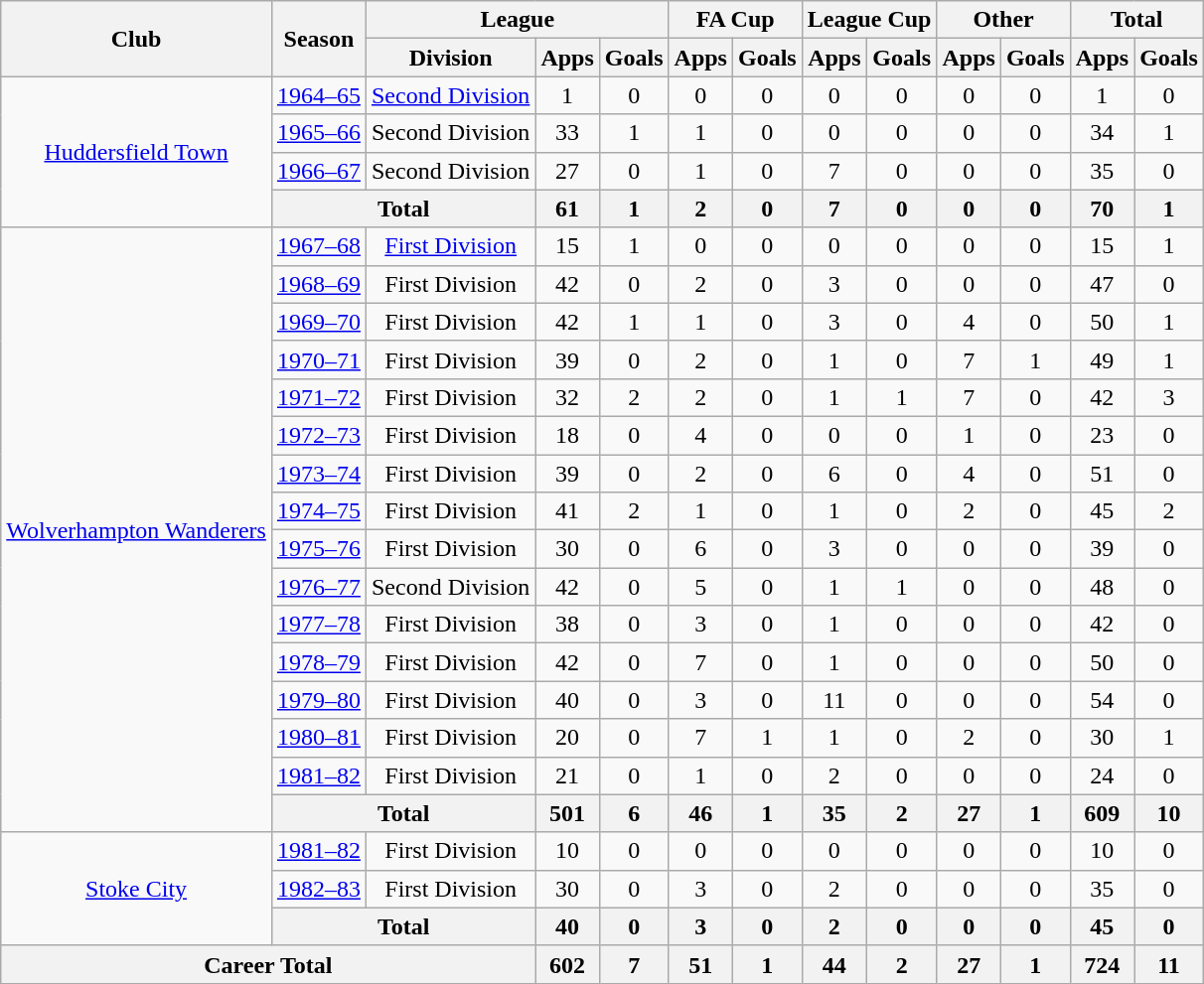<table class="wikitable" style="text-align: center;">
<tr>
<th rowspan="2">Club</th>
<th rowspan="2">Season</th>
<th colspan="3">League</th>
<th colspan="2">FA Cup</th>
<th colspan="2">League Cup</th>
<th colspan="2">Other</th>
<th colspan="2">Total</th>
</tr>
<tr>
<th>Division</th>
<th>Apps</th>
<th>Goals</th>
<th>Apps</th>
<th>Goals</th>
<th>Apps</th>
<th>Goals</th>
<th>Apps</th>
<th>Goals</th>
<th>Apps</th>
<th>Goals</th>
</tr>
<tr>
<td rowspan="4"><a href='#'>Huddersfield Town</a></td>
<td><a href='#'>1964–65</a></td>
<td><a href='#'>Second Division</a></td>
<td>1</td>
<td>0</td>
<td>0</td>
<td>0</td>
<td>0</td>
<td>0</td>
<td>0</td>
<td>0</td>
<td>1</td>
<td>0</td>
</tr>
<tr>
<td><a href='#'>1965–66</a></td>
<td>Second Division</td>
<td>33</td>
<td>1</td>
<td>1</td>
<td>0</td>
<td>0</td>
<td>0</td>
<td>0</td>
<td>0</td>
<td>34</td>
<td>1</td>
</tr>
<tr>
<td><a href='#'>1966–67</a></td>
<td>Second Division</td>
<td>27</td>
<td>0</td>
<td>1</td>
<td>0</td>
<td>7</td>
<td>0</td>
<td>0</td>
<td>0</td>
<td>35</td>
<td>0</td>
</tr>
<tr>
<th colspan="2">Total</th>
<th>61</th>
<th>1</th>
<th>2</th>
<th>0</th>
<th>7</th>
<th>0</th>
<th>0</th>
<th>0</th>
<th>70</th>
<th>1</th>
</tr>
<tr>
<td rowspan="16"><a href='#'>Wolverhampton Wanderers</a></td>
<td><a href='#'>1967–68</a></td>
<td><a href='#'>First Division</a></td>
<td>15</td>
<td>1</td>
<td>0</td>
<td>0</td>
<td>0</td>
<td>0</td>
<td>0</td>
<td>0</td>
<td>15</td>
<td>1</td>
</tr>
<tr>
<td><a href='#'>1968–69</a></td>
<td>First Division</td>
<td>42</td>
<td>0</td>
<td>2</td>
<td>0</td>
<td>3</td>
<td>0</td>
<td>0</td>
<td>0</td>
<td>47</td>
<td>0</td>
</tr>
<tr>
<td><a href='#'>1969–70</a></td>
<td>First Division</td>
<td>42</td>
<td>1</td>
<td>1</td>
<td>0</td>
<td>3</td>
<td>0</td>
<td>4</td>
<td>0</td>
<td>50</td>
<td>1</td>
</tr>
<tr>
<td><a href='#'>1970–71</a></td>
<td>First Division</td>
<td>39</td>
<td>0</td>
<td>2</td>
<td>0</td>
<td>1</td>
<td>0</td>
<td>7</td>
<td>1</td>
<td>49</td>
<td>1</td>
</tr>
<tr>
<td><a href='#'>1971–72</a></td>
<td>First Division</td>
<td>32</td>
<td>2</td>
<td>2</td>
<td>0</td>
<td>1</td>
<td>1</td>
<td>7</td>
<td>0</td>
<td>42</td>
<td>3</td>
</tr>
<tr>
<td><a href='#'>1972–73</a></td>
<td>First Division</td>
<td>18</td>
<td>0</td>
<td>4</td>
<td>0</td>
<td>0</td>
<td>0</td>
<td>1</td>
<td>0</td>
<td>23</td>
<td>0</td>
</tr>
<tr>
<td><a href='#'>1973–74</a></td>
<td>First Division</td>
<td>39</td>
<td>0</td>
<td>2</td>
<td>0</td>
<td>6</td>
<td>0</td>
<td>4</td>
<td>0</td>
<td>51</td>
<td>0</td>
</tr>
<tr>
<td><a href='#'>1974–75</a></td>
<td>First Division</td>
<td>41</td>
<td>2</td>
<td>1</td>
<td>0</td>
<td>1</td>
<td>0</td>
<td>2</td>
<td>0</td>
<td>45</td>
<td>2</td>
</tr>
<tr>
<td><a href='#'>1975–76</a></td>
<td>First Division</td>
<td>30</td>
<td>0</td>
<td>6</td>
<td>0</td>
<td>3</td>
<td>0</td>
<td>0</td>
<td>0</td>
<td>39</td>
<td>0</td>
</tr>
<tr>
<td><a href='#'>1976–77</a></td>
<td>Second Division</td>
<td>42</td>
<td>0</td>
<td>5</td>
<td>0</td>
<td>1</td>
<td>1</td>
<td>0</td>
<td>0</td>
<td>48</td>
<td>0</td>
</tr>
<tr>
<td><a href='#'>1977–78</a></td>
<td>First Division</td>
<td>38</td>
<td>0</td>
<td>3</td>
<td>0</td>
<td>1</td>
<td>0</td>
<td>0</td>
<td>0</td>
<td>42</td>
<td>0</td>
</tr>
<tr>
<td><a href='#'>1978–79</a></td>
<td>First Division</td>
<td>42</td>
<td>0</td>
<td>7</td>
<td>0</td>
<td>1</td>
<td>0</td>
<td>0</td>
<td>0</td>
<td>50</td>
<td>0</td>
</tr>
<tr>
<td><a href='#'>1979–80</a></td>
<td>First Division</td>
<td>40</td>
<td>0</td>
<td>3</td>
<td>0</td>
<td>11</td>
<td>0</td>
<td>0</td>
<td>0</td>
<td>54</td>
<td>0</td>
</tr>
<tr>
<td><a href='#'>1980–81</a></td>
<td>First Division</td>
<td>20</td>
<td>0</td>
<td>7</td>
<td>1</td>
<td>1</td>
<td>0</td>
<td>2</td>
<td>0</td>
<td>30</td>
<td>1</td>
</tr>
<tr>
<td><a href='#'>1981–82</a></td>
<td>First Division</td>
<td>21</td>
<td>0</td>
<td>1</td>
<td>0</td>
<td>2</td>
<td>0</td>
<td>0</td>
<td>0</td>
<td>24</td>
<td>0</td>
</tr>
<tr>
<th colspan="2">Total</th>
<th>501</th>
<th>6</th>
<th>46</th>
<th>1</th>
<th>35</th>
<th>2</th>
<th>27</th>
<th>1</th>
<th>609</th>
<th>10</th>
</tr>
<tr>
<td rowspan="3"><a href='#'>Stoke City</a></td>
<td><a href='#'>1981–82</a></td>
<td>First Division</td>
<td>10</td>
<td>0</td>
<td>0</td>
<td>0</td>
<td>0</td>
<td>0</td>
<td>0</td>
<td>0</td>
<td>10</td>
<td>0</td>
</tr>
<tr>
<td><a href='#'>1982–83</a></td>
<td>First Division</td>
<td>30</td>
<td>0</td>
<td>3</td>
<td>0</td>
<td>2</td>
<td>0</td>
<td>0</td>
<td>0</td>
<td>35</td>
<td>0</td>
</tr>
<tr>
<th colspan="2">Total</th>
<th>40</th>
<th>0</th>
<th>3</th>
<th>0</th>
<th>2</th>
<th>0</th>
<th>0</th>
<th>0</th>
<th>45</th>
<th>0</th>
</tr>
<tr>
<th colspan="3">Career Total</th>
<th>602</th>
<th>7</th>
<th>51</th>
<th>1</th>
<th>44</th>
<th>2</th>
<th>27</th>
<th>1</th>
<th>724</th>
<th>11</th>
</tr>
</table>
